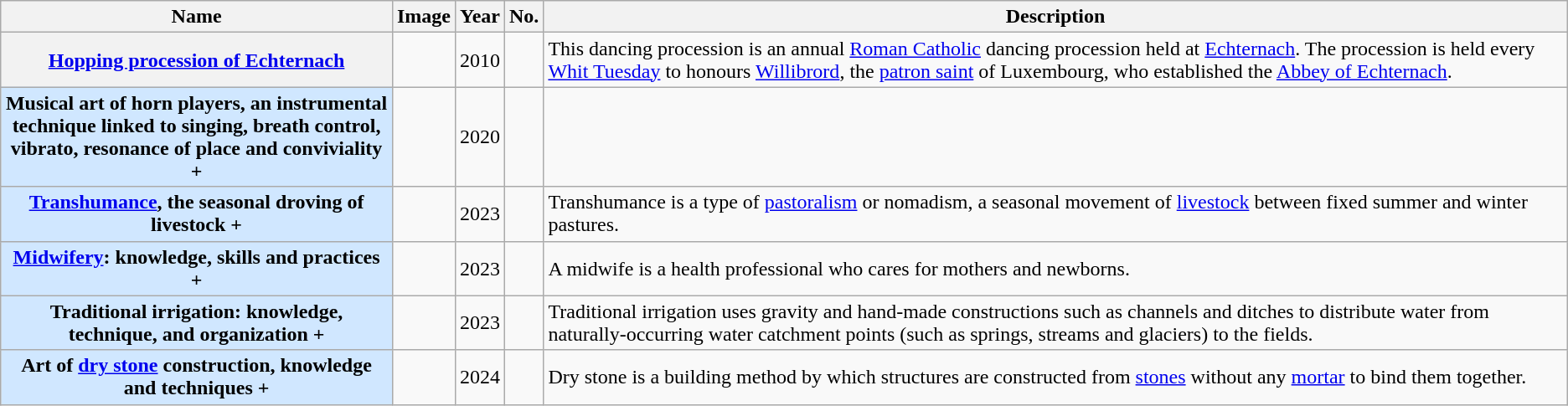<table class="wikitable sortable plainrowheaders">
<tr>
<th style="width:25%">Name</th>
<th class="unsortable">Image</th>
<th>Year</th>
<th>No.</th>
<th class="unsortable">Description</th>
</tr>
<tr>
<th scope="row"><a href='#'>Hopping procession of Echternach</a></th>
<td></td>
<td>2010</td>
<td></td>
<td>This dancing procession is an annual <a href='#'>Roman Catholic</a> dancing procession held at <a href='#'>Echternach</a>. The procession is held every <a href='#'>Whit Tuesday</a> to honours <a href='#'>Willibrord</a>, the <a href='#'>patron saint</a> of Luxembourg, who established the <a href='#'>Abbey of Echternach</a>.</td>
</tr>
<tr>
<th scope="row" style="background:#D0E7FF;">Musical art of horn players, an instrumental technique linked to singing, breath control, vibrato, resonance of place and conviviality +</th>
<td></td>
<td>2020</td>
<td></td>
<td></td>
</tr>
<tr>
<th scope="row" style="background:#D0E7FF;"><a href='#'>Transhumance</a>, the seasonal droving of livestock +</th>
<td></td>
<td>2023</td>
<td></td>
<td>Transhumance is a type of <a href='#'>pastoralism</a> or nomadism, a seasonal movement of <a href='#'>livestock</a> between fixed summer and winter pastures.</td>
</tr>
<tr>
<th scope="row" style="background:#D0E7FF;"><a href='#'>Midwifery</a>: knowledge, skills and practices +</th>
<td></td>
<td>2023</td>
<td></td>
<td>A midwife is a health professional who cares for mothers and newborns.</td>
</tr>
<tr>
<th scope="row" style="background:#D0E7FF;">Traditional irrigation: knowledge, technique, and organization +</th>
<td></td>
<td>2023</td>
<td></td>
<td>Traditional irrigation uses gravity and hand-made constructions such as channels and ditches to distribute water from naturally-occurring water catchment points (such as springs, streams and glaciers) to the fields.</td>
</tr>
<tr>
<th scope="row" style="background:#D0E7FF;">Art of <a href='#'>dry stone</a> construction, knowledge and techniques +</th>
<td></td>
<td>2024</td>
<td></td>
<td>Dry stone is a building method by which structures are constructed from <a href='#'>stones</a> without any <a href='#'>mortar</a> to bind them together.</td>
</tr>
</table>
